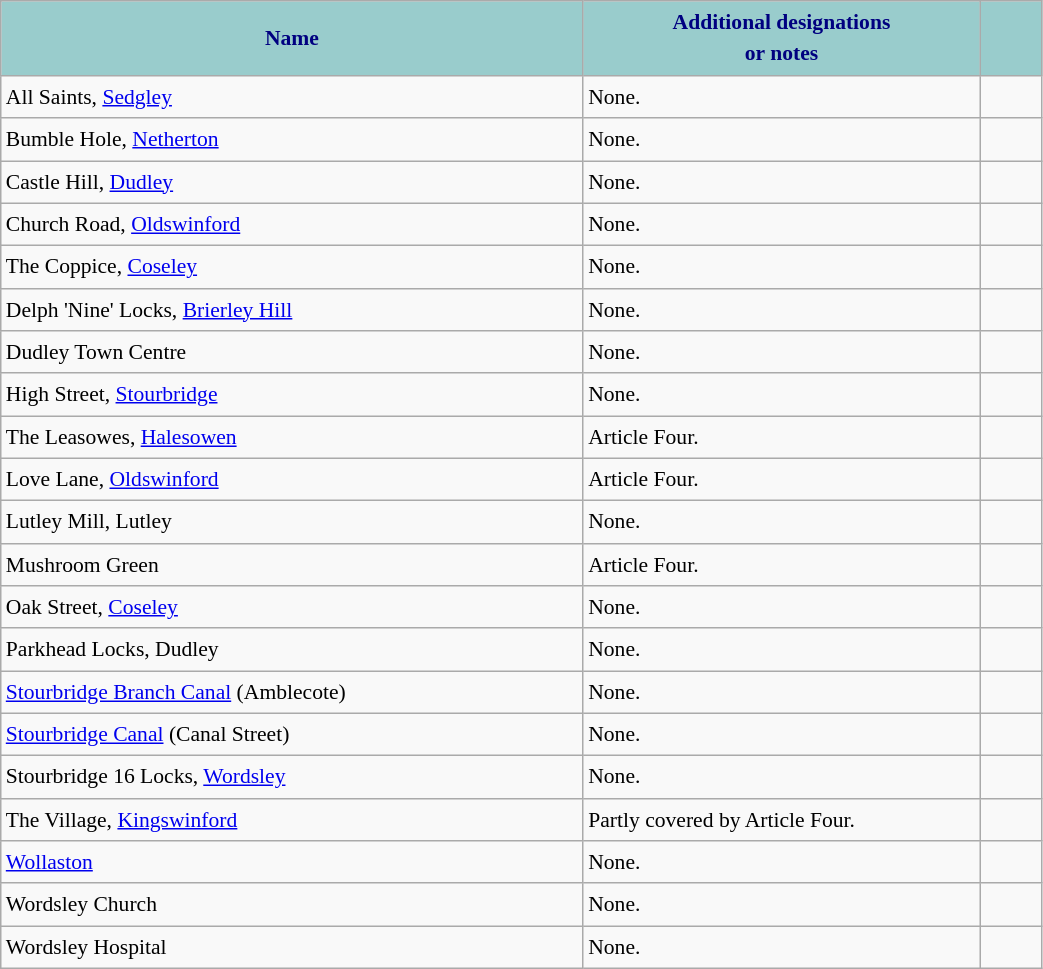<table class="wikitable sortable" style="font-size:90%;width:55%;border:0px;text-align:left;line-height:150%;">
<tr>
<th style="background: #99CCCC; color: #000080" height="17" width="150">Name</th>
<th style="background: #99CCCC; color: #000080" height="17" width="100">Additional designations<br> or notes</th>
<th class="unsortable" style="background: #99CCCC; color: #000080" height="17" width="10"></th>
</tr>
<tr --- class="vcard">
<td class="fn org">All Saints, <a href='#'>Sedgley</a></td>
<td>None.</td>
<td></td>
</tr>
<tr --- class="vcard">
<td class="fn org">Bumble Hole, <a href='#'>Netherton</a></td>
<td>None.</td>
<td></td>
</tr>
<tr --- class="vcard">
<td class="fn org">Castle Hill, <a href='#'>Dudley</a></td>
<td>None.</td>
<td></td>
</tr>
<tr --- class="vcard">
<td class="fn org">Church Road, <a href='#'>Oldswinford</a></td>
<td>None.</td>
<td></td>
</tr>
<tr --- class="vcard">
<td class="fn org">The Coppice, <a href='#'>Coseley</a></td>
<td>None.</td>
<td></td>
</tr>
<tr --- class="vcard">
<td class="fn org">Delph 'Nine' Locks, <a href='#'>Brierley Hill</a></td>
<td>None.</td>
<td></td>
</tr>
<tr --- class="vcard">
<td class="fn org">Dudley Town Centre</td>
<td>None.</td>
<td></td>
</tr>
<tr --- class="vcard">
<td class="fn org">High Street, <a href='#'>Stourbridge</a></td>
<td>None.</td>
<td></td>
</tr>
<tr --- class="vcard">
<td class="fn org">The Leasowes, <a href='#'>Halesowen</a></td>
<td>Article Four.</td>
<td></td>
</tr>
<tr --- class="vcard">
<td class="fn org">Love Lane, <a href='#'>Oldswinford</a></td>
<td>Article Four.</td>
<td></td>
</tr>
<tr --- class="vcard">
<td class="fn org">Lutley Mill, Lutley</td>
<td>None.</td>
<td></td>
</tr>
<tr --- class="vcard">
<td class="fn org">Mushroom Green</td>
<td>Article Four.</td>
<td></td>
</tr>
<tr --- class="vcard">
<td class="fn org">Oak Street, <a href='#'>Coseley</a></td>
<td>None.</td>
<td></td>
</tr>
<tr --- class="vcard">
<td class="fn org">Parkhead Locks, Dudley</td>
<td>None.</td>
<td></td>
</tr>
<tr --- class="vcard">
<td class="fn org"><a href='#'>Stourbridge Branch Canal</a> (Amblecote)</td>
<td>None.</td>
<td></td>
</tr>
<tr --- class="vcard">
<td class="fn org"><a href='#'>Stourbridge Canal</a> (Canal Street)</td>
<td>None.</td>
<td></td>
</tr>
<tr --- class="vcard">
<td class="fn org">Stourbridge 16 Locks, <a href='#'>Wordsley</a></td>
<td>None.</td>
<td></td>
</tr>
<tr --- class="vcard">
<td class="fn org">The Village, <a href='#'>Kingswinford</a></td>
<td>Partly covered by Article Four.</td>
<td></td>
</tr>
<tr --- class="vcard">
<td class="fn org"><a href='#'>Wollaston</a></td>
<td>None.</td>
<td></td>
</tr>
<tr --- class="vcard">
<td class="fn org">Wordsley Church</td>
<td>None.</td>
<td></td>
</tr>
<tr --- class="vcard">
<td class="fn org">Wordsley Hospital</td>
<td>None.</td>
<td></td>
</tr>
</table>
